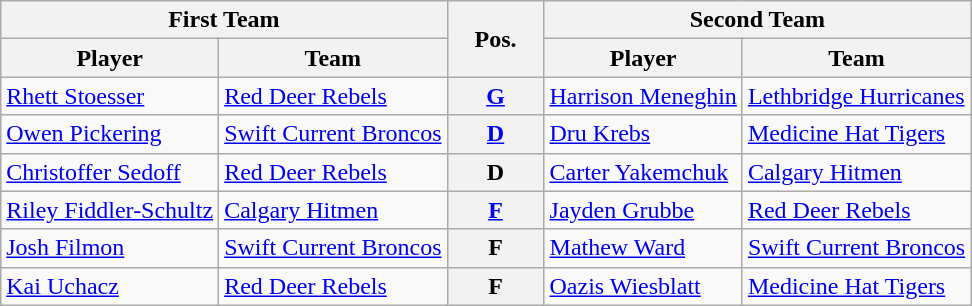<table class="wikitable">
<tr>
<th colspan="2">First Team</th>
<th style="width:10%;" rowspan="2">Pos.</th>
<th colspan="2">Second Team</th>
</tr>
<tr>
<th>Player</th>
<th>Team</th>
<th>Player</th>
<th>Team</th>
</tr>
<tr>
<td><a href='#'>Rhett Stoesser</a></td>
<td><a href='#'>Red Deer Rebels</a></td>
<th style="text-align:center;"><a href='#'>G</a></th>
<td><a href='#'>Harrison Meneghin</a></td>
<td><a href='#'>Lethbridge Hurricanes</a></td>
</tr>
<tr>
<td><a href='#'>Owen Pickering</a></td>
<td><a href='#'>Swift Current Broncos</a></td>
<th style="text-align:center;"><a href='#'>D</a></th>
<td><a href='#'>Dru Krebs</a></td>
<td><a href='#'>Medicine Hat Tigers</a></td>
</tr>
<tr>
<td><a href='#'>Christoffer Sedoff</a></td>
<td><a href='#'>Red Deer Rebels</a></td>
<th style="text-align:center;">D</th>
<td><a href='#'>Carter Yakemchuk</a></td>
<td><a href='#'>Calgary Hitmen</a></td>
</tr>
<tr>
<td><a href='#'>Riley Fiddler-Schultz</a></td>
<td><a href='#'>Calgary Hitmen</a></td>
<th style="text-align:center;"><a href='#'>F</a></th>
<td><a href='#'>Jayden Grubbe</a></td>
<td><a href='#'>Red Deer Rebels</a></td>
</tr>
<tr>
<td><a href='#'>Josh Filmon</a></td>
<td><a href='#'>Swift Current Broncos</a></td>
<th style="text-align:center;">F</th>
<td><a href='#'>Mathew Ward</a></td>
<td><a href='#'>Swift Current Broncos</a></td>
</tr>
<tr>
<td><a href='#'>Kai Uchacz</a></td>
<td><a href='#'>Red Deer Rebels</a></td>
<th style="text-align:center;">F</th>
<td><a href='#'>Oazis Wiesblatt</a></td>
<td><a href='#'>Medicine Hat Tigers</a></td>
</tr>
</table>
